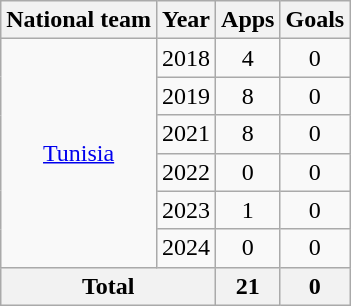<table class="wikitable" style="text-align:center">
<tr>
<th>National team</th>
<th>Year</th>
<th>Apps</th>
<th>Goals</th>
</tr>
<tr>
<td rowspan="6"><a href='#'>Tunisia</a></td>
<td>2018</td>
<td>4</td>
<td>0</td>
</tr>
<tr>
<td>2019</td>
<td>8</td>
<td>0</td>
</tr>
<tr>
<td>2021</td>
<td>8</td>
<td>0</td>
</tr>
<tr>
<td>2022</td>
<td>0</td>
<td>0</td>
</tr>
<tr>
<td>2023</td>
<td>1</td>
<td>0</td>
</tr>
<tr>
<td>2024</td>
<td>0</td>
<td>0</td>
</tr>
<tr>
<th colspan="2">Total</th>
<th>21</th>
<th>0</th>
</tr>
</table>
